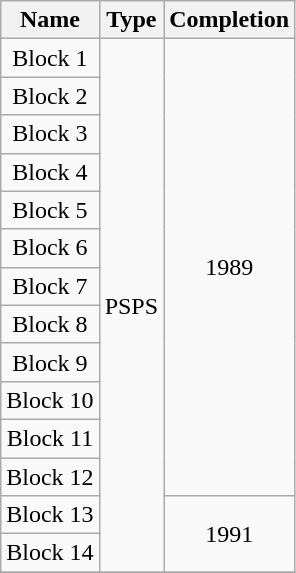<table class="wikitable" style="text-align: center">
<tr>
<th>Name</th>
<th>Type</th>
<th>Completion</th>
</tr>
<tr>
<td>Block 1</td>
<td rowspan="14">PSPS</td>
<td rowspan="12">1989</td>
</tr>
<tr>
<td>Block 2</td>
</tr>
<tr>
<td>Block 3</td>
</tr>
<tr>
<td>Block 4</td>
</tr>
<tr>
<td>Block 5</td>
</tr>
<tr>
<td>Block 6</td>
</tr>
<tr>
<td>Block 7</td>
</tr>
<tr>
<td>Block 8</td>
</tr>
<tr>
<td>Block 9</td>
</tr>
<tr>
<td>Block 10</td>
</tr>
<tr>
<td>Block 11</td>
</tr>
<tr>
<td>Block 12</td>
</tr>
<tr>
<td>Block 13</td>
<td rowspan="2">1991</td>
</tr>
<tr>
<td>Block 14</td>
</tr>
<tr>
</tr>
</table>
